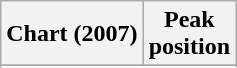<table class="wikitable sortable plainrowheaders" style="text-align:center">
<tr>
<th scope="col">Chart (2007)</th>
<th scope="col">Peak<br>position</th>
</tr>
<tr>
</tr>
<tr>
</tr>
<tr>
</tr>
<tr>
</tr>
<tr>
</tr>
<tr>
</tr>
</table>
